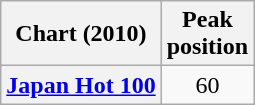<table class="wikitable plainrowheaders">
<tr>
<th scope="col">Chart (2010)</th>
<th scope="col">Peak<br>position</th>
</tr>
<tr>
<th scope="row"><a href='#'>Japan Hot 100</a></th>
<td align="center">60</td>
</tr>
</table>
